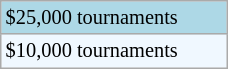<table class="wikitable"  style="font-size:85%; width:12%;">
<tr style="background:lightblue;">
<td>$25,000 tournaments</td>
</tr>
<tr style="background:#f0f8ff;">
<td>$10,000 tournaments</td>
</tr>
</table>
